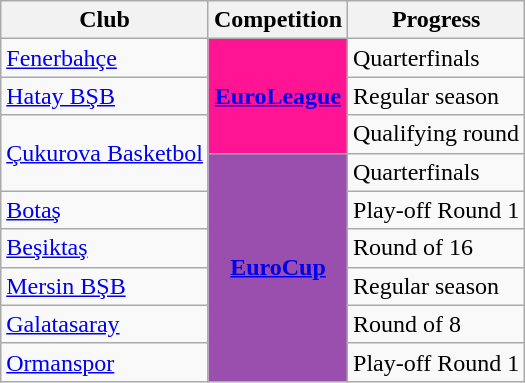<table class="wikitable sortable">
<tr>
<th>Club</th>
<th>Competition</th>
<th>Progress</th>
</tr>
<tr>
<td><a href='#'>Fenerbahçe</a></td>
<td rowspan=3 style="background-color:#FF1493;color:#D0D3D4;text-align:center"><strong><a href='#'><span>EuroLeague</span></a></strong></td>
<td>Quarterfinals</td>
</tr>
<tr>
<td><a href='#'>Hatay BŞB</a></td>
<td>Regular season</td>
</tr>
<tr>
<td rowspan=2><a href='#'>Çukurova Basketbol</a></td>
<td>Qualifying round</td>
</tr>
<tr>
<td rowspan=6 style="background-color:#9A4EAE;color:#D0D3D4;text-align:center"><strong><a href='#'><span>EuroCup</span></a></strong></td>
<td>Quarterfinals</td>
</tr>
<tr>
<td><a href='#'>Botaş</a></td>
<td>Play-off Round 1</td>
</tr>
<tr>
<td><a href='#'>Beşiktaş</a></td>
<td>Round of 16</td>
</tr>
<tr>
<td><a href='#'>Mersin BŞB</a></td>
<td>Regular season</td>
</tr>
<tr>
<td><a href='#'>Galatasaray</a></td>
<td>Round of 8</td>
</tr>
<tr>
<td><a href='#'>Ormanspor</a></td>
<td>Play-off Round 1</td>
</tr>
</table>
